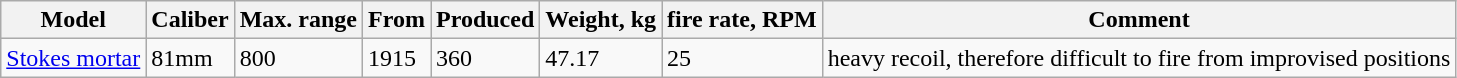<table class="wikitable sortable">
<tr>
<th>Model</th>
<th>Caliber</th>
<th>Max. range</th>
<th>From</th>
<th>Produced</th>
<th>Weight, kg</th>
<th>fire rate, RPM</th>
<th>Comment</th>
</tr>
<tr>
<td><a href='#'>Stokes mortar</a></td>
<td>81mm</td>
<td>800</td>
<td>1915</td>
<td>360</td>
<td>47.17</td>
<td>25</td>
<td>heavy recoil, therefore difficult to fire from improvised positions</td>
</tr>
</table>
